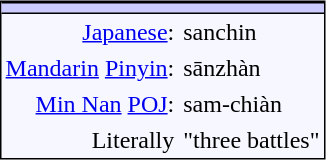<table cellpadding=3px cellspacing=0px bgcolor=#f7f8ff style="float:right; border:1px solid; margin:5px">
<tr>
<td colspan=2 align=center style="background:#ccf; border-top:1px solid; border-bottom:1px solid;font-size:26px;line-height:30px"></td>
</tr>
<tr>
<td align=right><a href='#'>Japanese</a>:</td>
<td>sanchin</td>
</tr>
<tr>
<td align=right><a href='#'>Mandarin</a> <a href='#'>Pinyin</a>:</td>
<td>sānzhàn</td>
</tr>
<tr>
<td align=right><a href='#'>Min Nan</a> <a href='#'>POJ</a>:</td>
<td>sam-chiàn</td>
</tr>
<tr>
<td align=right>Literally</td>
<td>"three battles"</td>
</tr>
<tr>
</tr>
</table>
